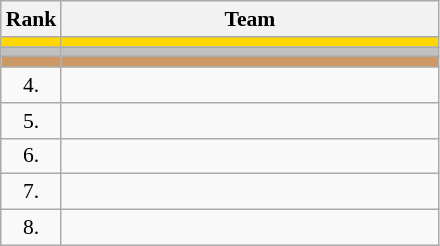<table class="wikitable" style="border-collapse: collapse; font-size: 90%;">
<tr>
<th>Rank</th>
<th align="left" style="width: 17em">Team</th>
</tr>
<tr bgcolor=gold>
<td align="center"></td>
<td></td>
</tr>
<tr bgcolor=silver>
<td align="center"></td>
<td></td>
</tr>
<tr bgcolor=cc9966>
<td align="center"></td>
<td></td>
</tr>
<tr>
<td align="center">4.</td>
<td></td>
</tr>
<tr>
<td align="center">5.</td>
<td></td>
</tr>
<tr>
<td align="center">6.</td>
<td></td>
</tr>
<tr>
<td align="center">7.</td>
<td></td>
</tr>
<tr>
<td align="center">8.</td>
<td></td>
</tr>
</table>
